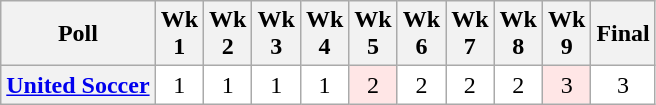<table class="wikitable" style="white-space:nowrap;text-align:center;">
<tr>
<th>Poll</th>
<th>Wk<br>1</th>
<th>Wk<br>2</th>
<th>Wk<br>3</th>
<th>Wk<br>4</th>
<th>Wk<br>5</th>
<th>Wk<br>6</th>
<th>Wk<br>7</th>
<th>Wk<br>8</th>
<th>Wk<br>9</th>
<th>Final<br></th>
</tr>
<tr>
<th><a href='#'>United Soccer</a></th>
<td style="background:#FFFFFF;">1</td>
<td style="background:#FFFFFF;">1</td>
<td style="background:#FFFFFF;">1</td>
<td style="background:#FFFFFF;">1</td>
<td style="background:#FFE6E6;">2</td>
<td style="background:#FFFFFF;">2</td>
<td style="background:#FFFFFF;">2</td>
<td style="background:#FFFFFF;">2</td>
<td style="background:#FFE6E6;">3</td>
<td style="background:#FFFFFF;">3</td>
</tr>
</table>
